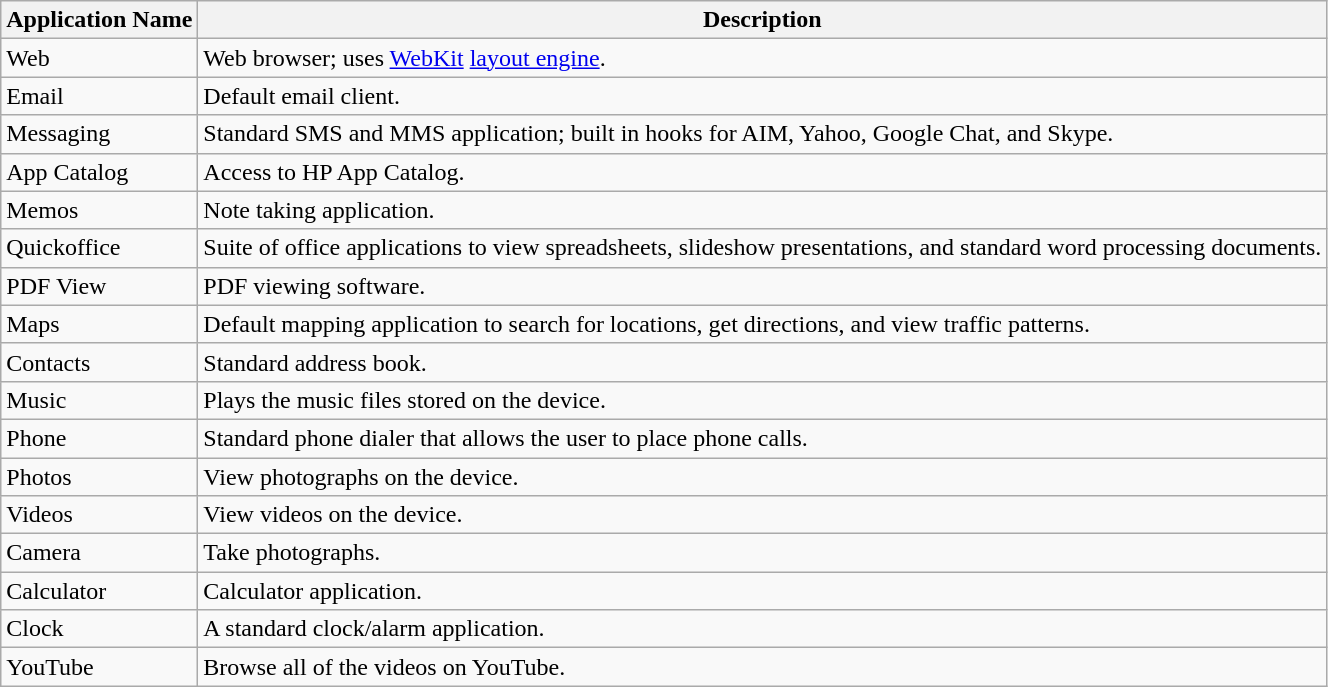<table class="wikitable">
<tr>
<th>Application Name</th>
<th>Description</th>
</tr>
<tr>
<td>Web</td>
<td>Web browser; uses <a href='#'>WebKit</a> <a href='#'>layout engine</a>.</td>
</tr>
<tr>
<td>Email</td>
<td>Default email client.</td>
</tr>
<tr>
<td>Messaging</td>
<td>Standard SMS and MMS application; built in hooks for AIM, Yahoo, Google Chat, and Skype.</td>
</tr>
<tr>
<td>App Catalog</td>
<td>Access to HP App Catalog.</td>
</tr>
<tr>
<td>Memos</td>
<td>Note taking application.</td>
</tr>
<tr>
<td>Quickoffice</td>
<td>Suite of office applications to view spreadsheets, slideshow presentations, and standard word processing documents.</td>
</tr>
<tr>
<td>PDF View</td>
<td>PDF viewing software.</td>
</tr>
<tr>
<td>Maps</td>
<td>Default mapping application to search for locations, get directions, and view traffic patterns.</td>
</tr>
<tr>
<td>Contacts</td>
<td>Standard address book.</td>
</tr>
<tr>
<td>Music</td>
<td>Plays the music files stored on the device.</td>
</tr>
<tr>
<td>Phone</td>
<td>Standard phone dialer that allows the user to place phone calls.</td>
</tr>
<tr>
<td>Photos</td>
<td>View photographs on the device.</td>
</tr>
<tr>
<td>Videos</td>
<td>View videos on the device.</td>
</tr>
<tr>
<td>Camera</td>
<td>Take photographs.</td>
</tr>
<tr>
<td>Calculator</td>
<td>Calculator application.</td>
</tr>
<tr>
<td>Clock</td>
<td>A standard clock/alarm application.</td>
</tr>
<tr>
<td>YouTube</td>
<td>Browse all of the videos on YouTube.</td>
</tr>
</table>
